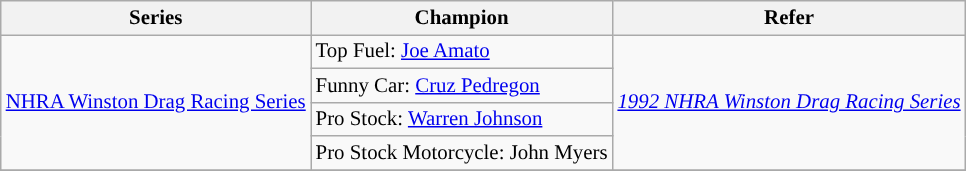<table class="wikitable" style="font-size:87%;">
<tr>
<th>Series</th>
<th>Champion</th>
<th>Refer</th>
</tr>
<tr>
<td rowspan=4><a href='#'>NHRA Winston Drag Racing Series</a></td>
<td>Top Fuel:  <a href='#'>Joe Amato</a></td>
<td rowspan=4><em><a href='#'>1992 NHRA Winston Drag Racing Series</a></em></td>
</tr>
<tr>
<td>Funny Car:  <a href='#'>Cruz Pedregon</a></td>
</tr>
<tr>
<td>Pro Stock:  <a href='#'>Warren Johnson</a></td>
</tr>
<tr>
<td>Pro Stock Motorcycle:  John Myers</td>
</tr>
<tr>
</tr>
</table>
